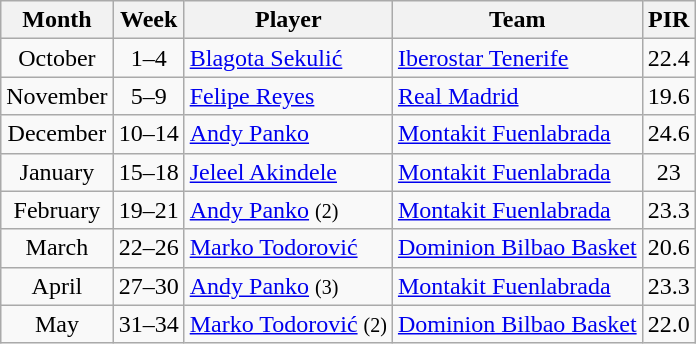<table class="wikitable sortable" style="text-align: center;">
<tr>
<th style="text-align:center;">Month</th>
<th style="text-align:center;">Week</th>
<th style="text-align:center;">Player</th>
<th style="text-align:center;">Team</th>
<th style="text-align:center;">PIR</th>
</tr>
<tr>
<td>October</td>
<td>1–4</td>
<td align="left"> <a href='#'>Blagota Sekulić</a></td>
<td align="left"><a href='#'>Iberostar Tenerife</a></td>
<td>22.4</td>
</tr>
<tr>
<td>November</td>
<td>5–9</td>
<td align="left"> <a href='#'>Felipe Reyes</a></td>
<td align="left"><a href='#'>Real Madrid</a></td>
<td>19.6</td>
</tr>
<tr>
<td>December</td>
<td>10–14</td>
<td align="left"> <a href='#'>Andy Panko</a></td>
<td align="left"><a href='#'>Montakit Fuenlabrada</a></td>
<td>24.6</td>
</tr>
<tr>
<td>January</td>
<td>15–18</td>
<td align="left"> <a href='#'>Jeleel Akindele</a></td>
<td align="left"><a href='#'>Montakit Fuenlabrada</a></td>
<td>23</td>
</tr>
<tr>
<td>February</td>
<td>19–21</td>
<td align="left"> <a href='#'>Andy Panko</a> <small>(2)</small></td>
<td align="left"><a href='#'>Montakit Fuenlabrada</a></td>
<td>23.3</td>
</tr>
<tr>
<td>March</td>
<td>22–26</td>
<td align="left"> <a href='#'>Marko Todorović</a></td>
<td align="left"><a href='#'>Dominion Bilbao Basket</a></td>
<td>20.6</td>
</tr>
<tr>
<td>April</td>
<td>27–30</td>
<td align="left"> <a href='#'>Andy Panko</a> <small>(3)</small></td>
<td align="left"><a href='#'>Montakit Fuenlabrada</a></td>
<td>23.3</td>
</tr>
<tr>
<td>May</td>
<td>31–34</td>
<td align="left"> <a href='#'>Marko Todorović</a> <small>(2)</small></td>
<td align="left"><a href='#'>Dominion Bilbao Basket</a></td>
<td>22.0</td>
</tr>
</table>
